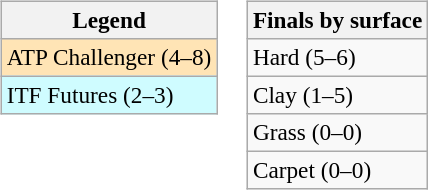<table>
<tr valign=top>
<td><br><table class=wikitable style=font-size:97%>
<tr>
<th>Legend</th>
</tr>
<tr bgcolor=moccasin>
<td>ATP Challenger (4–8)</td>
</tr>
<tr bgcolor=cffcff>
<td>ITF Futures (2–3)</td>
</tr>
</table>
</td>
<td><br><table class=wikitable style=font-size:97%>
<tr>
<th>Finals by surface</th>
</tr>
<tr>
<td>Hard (5–6)</td>
</tr>
<tr>
<td>Clay (1–5)</td>
</tr>
<tr>
<td>Grass (0–0)</td>
</tr>
<tr>
<td>Carpet (0–0)</td>
</tr>
</table>
</td>
</tr>
</table>
